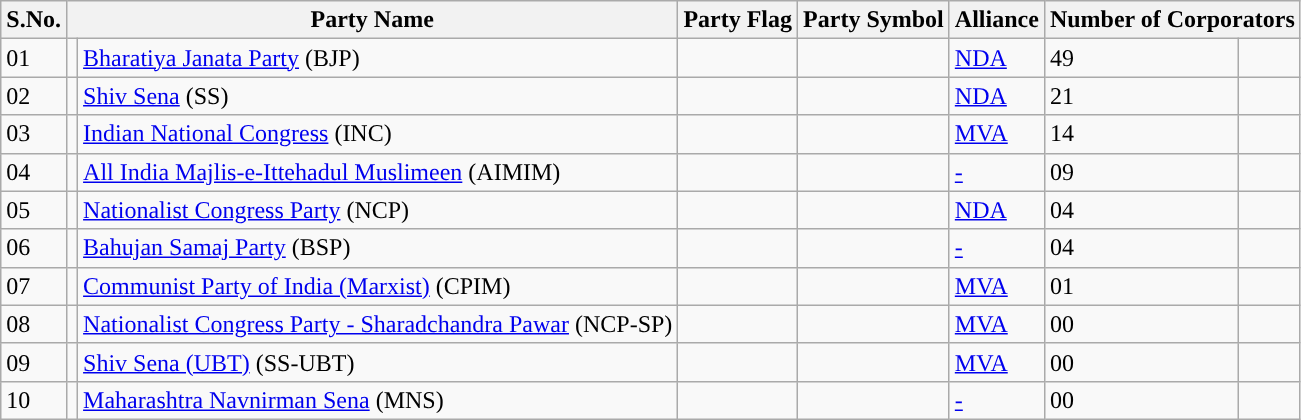<table class="sortable wikitable">
<tr>
<th>S.No.</th>
<th colspan="2">Party Name</th>
<th>Party Flag</th>
<th>Party Symbol</th>
<th>Alliance</th>
<th colspan="2">Number of Corporators</th>
</tr>
<tr>
<td>01</td>
<td style="background-color: "></td>
<td><a href='#'>Bharatiya Janata Party</a> (BJP)</td>
<td></td>
<td></td>
<td><a href='#'>NDA</a></td>
<td>49</td>
<td></td>
</tr>
<tr>
<td>02</td>
<td style="background-color: "></td>
<td><a href='#'>Shiv Sena</a> (SS)</td>
<td></td>
<td></td>
<td><a href='#'>NDA</a></td>
<td>21</td>
<td></td>
</tr>
<tr>
<td>03</td>
<td style="background-color: "></td>
<td><a href='#'>Indian National Congress</a> (INC)</td>
<td></td>
<td></td>
<td rowspan="1"><a href='#'>MVA</a></td>
<td>14</td>
<td></td>
</tr>
<tr>
<td>04</td>
<td style="background-color: "></td>
<td><a href='#'>All India Majlis-e-Ittehadul Muslimeen</a> (AIMIM)</td>
<td></td>
<td></td>
<td rowspan="1"><a href='#'>-</a></td>
<td>09</td>
<td></td>
</tr>
<tr>
<td>05</td>
<td style="background-color: "></td>
<td><a href='#'>Nationalist Congress Party</a> (NCP)</td>
<td></td>
<td></td>
<td rowspan="1"><a href='#'>NDA</a></td>
<td>04</td>
<td></td>
</tr>
<tr>
<td>06</td>
<td style="background-color: "></td>
<td><a href='#'>Bahujan Samaj Party</a> (BSP)</td>
<td></td>
<td></td>
<td rowspan="1"><a href='#'>-</a></td>
<td>04</td>
<td></td>
</tr>
<tr>
<td>07</td>
<td style="background-color: "></td>
<td><a href='#'>Communist Party of India (Marxist)</a> (CPIM)</td>
<td></td>
<td></td>
<td rowspan="1"><a href='#'>MVA</a></td>
<td>01</td>
<td></td>
</tr>
<tr>
<td>08</td>
<td style="background-color: "></td>
<td><a href='#'>Nationalist Congress Party - Sharadchandra Pawar</a> (NCP-SP)</td>
<td></td>
<td></td>
<td rowspan="1"><a href='#'>MVA</a></td>
<td>00</td>
<td></td>
</tr>
<tr>
<td>09</td>
<td style="background-color: "></td>
<td><a href='#'>Shiv Sena (UBT)</a> (SS-UBT)</td>
<td></td>
<td></td>
<td rowspan="1"><a href='#'>MVA</a></td>
<td>00</td>
<td></td>
</tr>
<tr>
<td>10</td>
<td style="background-color: "></td>
<td><a href='#'>Maharashtra Navnirman Sena</a> (MNS)</td>
<td></td>
<td></td>
<td rowspan="1"><a href='#'>-</a></td>
<td>00</td>
<td></td>
</tr>
</table>
